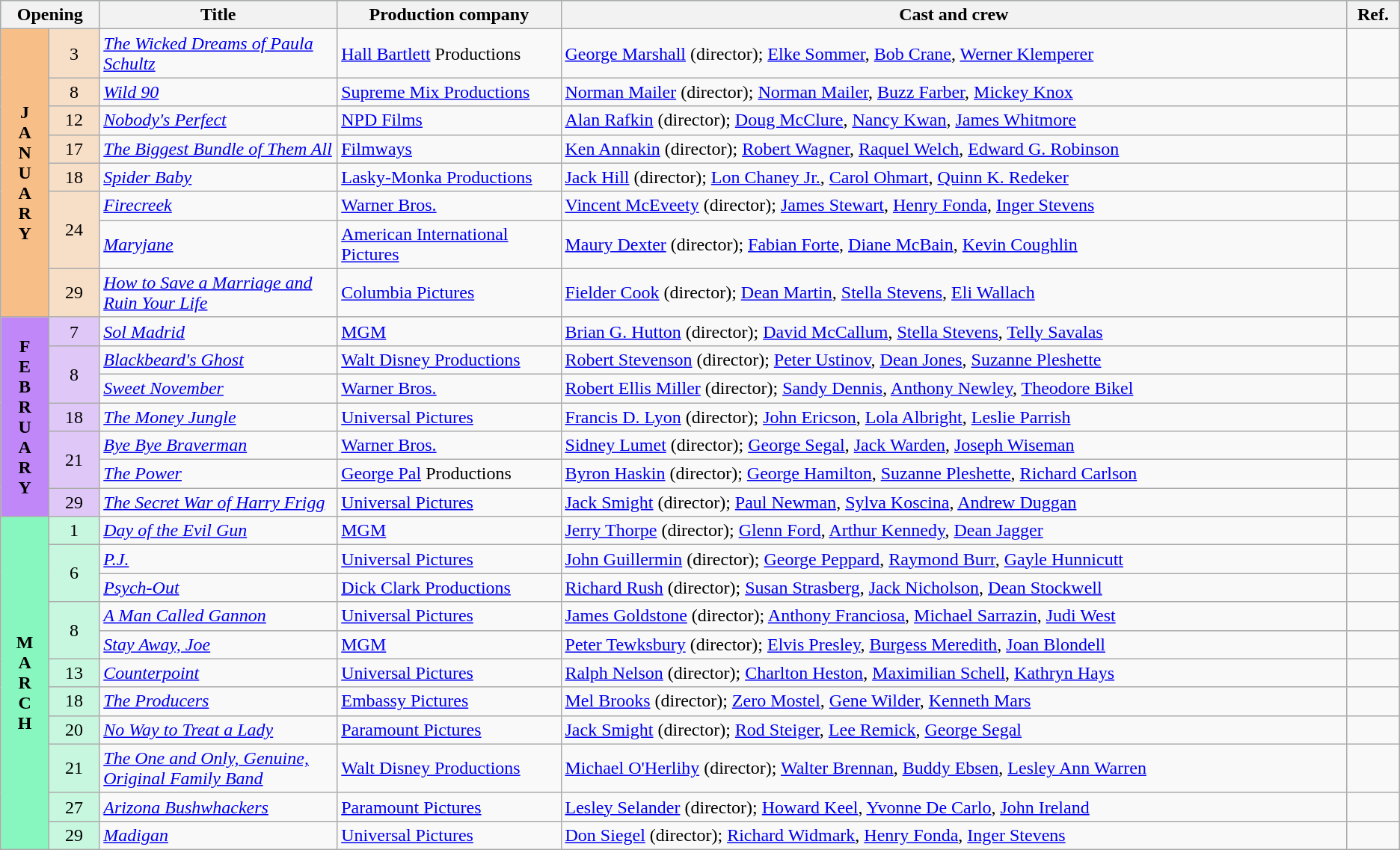<table class="wikitable sortable">
<tr style="background:#b0e0e6; text-align:center;">
<th colspan="2">Opening</th>
<th style="width:17%;">Title</th>
<th style="width:16%;">Production company</th>
<th>Cast and crew</th>
<th class="unsortable">Ref.</th>
</tr>
<tr>
<th rowspan="8" style="text-align:center; background:#f7bf87;"><strong>J<br>A<br>N<br>U<br>A<br>R<br>Y</strong></th>
<td style="text-align:center; background:#f7dfc7;">3</td>
<td><em><a href='#'>The Wicked Dreams of Paula Schultz</a></em></td>
<td><a href='#'>Hall Bartlett</a> Productions</td>
<td><a href='#'>George Marshall</a> (director); <a href='#'>Elke Sommer</a>, <a href='#'>Bob Crane</a>, <a href='#'>Werner Klemperer</a></td>
<td></td>
</tr>
<tr>
<td style="text-align:center; background:#f7dfc7;">8</td>
<td><em><a href='#'>Wild 90</a></em></td>
<td><a href='#'>Supreme Mix Productions</a></td>
<td><a href='#'>Norman Mailer</a> (director); <a href='#'>Norman Mailer</a>, <a href='#'>Buzz Farber</a>, <a href='#'>Mickey Knox</a></td>
<td></td>
</tr>
<tr>
<td style="text-align:center; background:#f7dfc7;">12</td>
<td><em><a href='#'>Nobody's Perfect</a></em></td>
<td><a href='#'>NPD Films</a></td>
<td><a href='#'>Alan Rafkin</a> (director); <a href='#'>Doug McClure</a>, <a href='#'>Nancy Kwan</a>, <a href='#'>James Whitmore</a></td>
<td></td>
</tr>
<tr>
<td style="text-align:center; background:#f7dfc7;">17</td>
<td><em><a href='#'>The Biggest Bundle of Them All</a></em></td>
<td><a href='#'>Filmways</a></td>
<td><a href='#'>Ken Annakin</a> (director); <a href='#'>Robert Wagner</a>, <a href='#'>Raquel Welch</a>, <a href='#'>Edward G. Robinson</a></td>
<td></td>
</tr>
<tr>
<td style="text-align:center; background:#f7dfc7;">18</td>
<td><em><a href='#'>Spider Baby</a></em></td>
<td><a href='#'>Lasky-Monka Productions</a></td>
<td><a href='#'>Jack Hill</a> (director); <a href='#'>Lon Chaney Jr.</a>, <a href='#'>Carol Ohmart</a>, <a href='#'>Quinn K. Redeker</a></td>
<td></td>
</tr>
<tr>
<td rowspan="2" style="text-align:center; background:#f7dfc7;">24</td>
<td><em><a href='#'>Firecreek</a></em></td>
<td><a href='#'>Warner Bros.</a></td>
<td><a href='#'>Vincent McEveety</a> (director); <a href='#'>James Stewart</a>, <a href='#'>Henry Fonda</a>, <a href='#'>Inger Stevens</a></td>
<td></td>
</tr>
<tr>
<td><em><a href='#'>Maryjane</a></em></td>
<td><a href='#'>American International Pictures</a></td>
<td><a href='#'>Maury Dexter</a> (director); <a href='#'>Fabian Forte</a>, <a href='#'>Diane McBain</a>, <a href='#'>Kevin Coughlin</a></td>
<td></td>
</tr>
<tr>
<td style="text-align:center; background:#f7dfc7;">29</td>
<td><em><a href='#'>How to Save a Marriage and Ruin Your Life</a></em></td>
<td><a href='#'>Columbia Pictures</a></td>
<td><a href='#'>Fielder Cook</a> (director); <a href='#'>Dean Martin</a>, <a href='#'>Stella Stevens</a>, <a href='#'>Eli Wallach</a></td>
<td></td>
</tr>
<tr>
<th rowspan="7" style="text-align:center; background:#bf87f7;"><strong>F<br>E<br>B<br>R<br>U<br>A<br>R<br>Y</strong></th>
<td style="text-align:center; background:#dfc7f7;">7</td>
<td><em><a href='#'>Sol Madrid</a></em></td>
<td><a href='#'>MGM</a></td>
<td><a href='#'>Brian G. Hutton</a> (director); <a href='#'>David McCallum</a>, <a href='#'>Stella Stevens</a>, <a href='#'>Telly Savalas</a></td>
<td></td>
</tr>
<tr>
<td rowspan="2" style="text-align:center; background:#dfc7f7;">8</td>
<td><em><a href='#'>Blackbeard's Ghost</a></em></td>
<td><a href='#'>Walt Disney Productions</a></td>
<td><a href='#'>Robert Stevenson</a> (director); <a href='#'>Peter Ustinov</a>, <a href='#'>Dean Jones</a>, <a href='#'>Suzanne Pleshette</a></td>
<td></td>
</tr>
<tr>
<td><em><a href='#'>Sweet November</a></em></td>
<td><a href='#'>Warner Bros.</a></td>
<td><a href='#'>Robert Ellis Miller</a> (director); <a href='#'>Sandy Dennis</a>, <a href='#'>Anthony Newley</a>, <a href='#'>Theodore Bikel</a></td>
<td></td>
</tr>
<tr>
<td style="text-align:center; background:#dfc7f7;">18</td>
<td><em><a href='#'>The Money Jungle</a></em></td>
<td><a href='#'>Universal Pictures</a></td>
<td><a href='#'>Francis D. Lyon</a> (director); <a href='#'>John Ericson</a>, <a href='#'>Lola Albright</a>, <a href='#'>Leslie Parrish</a></td>
<td></td>
</tr>
<tr>
<td rowspan="2" style="text-align:center; background:#dfc7f7;">21</td>
<td><em><a href='#'>Bye Bye Braverman</a></em></td>
<td><a href='#'>Warner Bros.</a></td>
<td><a href='#'>Sidney Lumet</a> (director); <a href='#'>George Segal</a>, <a href='#'>Jack Warden</a>, <a href='#'>Joseph Wiseman</a></td>
<td></td>
</tr>
<tr>
<td><em><a href='#'>The Power</a></em></td>
<td><a href='#'>George Pal</a> Productions</td>
<td><a href='#'>Byron Haskin</a> (director); <a href='#'>George Hamilton</a>, <a href='#'>Suzanne Pleshette</a>, <a href='#'>Richard Carlson</a></td>
<td></td>
</tr>
<tr>
<td style="text-align:center; background:#dfc7f7;">29</td>
<td><em><a href='#'>The Secret War of Harry Frigg</a></em></td>
<td><a href='#'>Universal Pictures</a></td>
<td><a href='#'>Jack Smight</a> (director); <a href='#'>Paul Newman</a>, <a href='#'>Sylva Koscina</a>, <a href='#'>Andrew Duggan</a></td>
<td></td>
</tr>
<tr>
<th rowspan="11" style="text-align:center; background:#87f7bf;"><strong>M<br>A<br>R<br>C<br>H</strong></th>
<td style="text-align:center; background:#c7f7df;">1</td>
<td><em><a href='#'>Day of the Evil Gun</a></em></td>
<td><a href='#'>MGM</a></td>
<td><a href='#'>Jerry Thorpe</a> (director); <a href='#'>Glenn Ford</a>, <a href='#'>Arthur Kennedy</a>, <a href='#'>Dean Jagger</a></td>
<td></td>
</tr>
<tr>
<td rowspan="2" style="text-align:center; background:#c7f7df;">6</td>
<td><em><a href='#'>P.J.</a></em></td>
<td><a href='#'>Universal Pictures</a></td>
<td><a href='#'>John Guillermin</a> (director); <a href='#'>George Peppard</a>, <a href='#'>Raymond Burr</a>, <a href='#'>Gayle Hunnicutt</a></td>
<td></td>
</tr>
<tr>
<td><em><a href='#'>Psych-Out</a></em></td>
<td><a href='#'>Dick Clark Productions</a></td>
<td><a href='#'>Richard Rush</a> (director); <a href='#'>Susan Strasberg</a>, <a href='#'>Jack Nicholson</a>, <a href='#'>Dean Stockwell</a></td>
<td></td>
</tr>
<tr>
<td rowspan="2" style="text-align:center; background:#c7f7df;">8</td>
<td><em><a href='#'>A Man Called Gannon</a></em></td>
<td><a href='#'>Universal Pictures</a></td>
<td><a href='#'>James Goldstone</a> (director); <a href='#'>Anthony Franciosa</a>, <a href='#'>Michael Sarrazin</a>, <a href='#'>Judi West</a></td>
<td></td>
</tr>
<tr>
<td><em><a href='#'>Stay Away, Joe</a></em></td>
<td><a href='#'>MGM</a></td>
<td><a href='#'>Peter Tewksbury</a> (director); <a href='#'>Elvis Presley</a>, <a href='#'>Burgess Meredith</a>, <a href='#'>Joan Blondell</a></td>
<td></td>
</tr>
<tr>
<td style="text-align:center; background:#c7f7df;">13</td>
<td><em><a href='#'>Counterpoint</a></em></td>
<td><a href='#'>Universal Pictures</a></td>
<td><a href='#'>Ralph Nelson</a> (director); <a href='#'>Charlton Heston</a>, <a href='#'>Maximilian Schell</a>, <a href='#'>Kathryn Hays</a></td>
<td></td>
</tr>
<tr>
<td style="text-align:center; background:#c7f7df;">18</td>
<td><em><a href='#'>The Producers</a></em></td>
<td><a href='#'>Embassy Pictures</a></td>
<td><a href='#'>Mel Brooks</a> (director); <a href='#'>Zero Mostel</a>, <a href='#'>Gene Wilder</a>, <a href='#'>Kenneth Mars</a></td>
<td></td>
</tr>
<tr>
<td style="text-align:center; background:#c7f7df;">20</td>
<td><em><a href='#'>No Way to Treat a Lady</a></em></td>
<td><a href='#'>Paramount Pictures</a></td>
<td><a href='#'>Jack Smight</a> (director); <a href='#'>Rod Steiger</a>, <a href='#'>Lee Remick</a>, <a href='#'>George Segal</a></td>
<td></td>
</tr>
<tr>
<td style="text-align:center; background:#c7f7df;">21</td>
<td><em><a href='#'>The One and Only, Genuine, Original Family Band</a></em></td>
<td><a href='#'>Walt Disney Productions</a></td>
<td><a href='#'>Michael O'Herlihy</a> (director); <a href='#'>Walter Brennan</a>, <a href='#'>Buddy Ebsen</a>, <a href='#'>Lesley Ann Warren</a></td>
<td></td>
</tr>
<tr>
<td style="text-align:center; background:#c7f7df;">27</td>
<td><em><a href='#'>Arizona Bushwhackers</a></em></td>
<td><a href='#'>Paramount Pictures</a></td>
<td><a href='#'>Lesley Selander</a> (director); <a href='#'>Howard Keel</a>, <a href='#'>Yvonne De Carlo</a>, <a href='#'>John Ireland</a></td>
<td></td>
</tr>
<tr>
<td style="text-align:center; background:#c7f7df;">29</td>
<td><em><a href='#'>Madigan</a></em></td>
<td><a href='#'>Universal Pictures</a></td>
<td><a href='#'>Don Siegel</a> (director); <a href='#'>Richard Widmark</a>, <a href='#'>Henry Fonda</a>, <a href='#'>Inger Stevens</a></td>
<td></td>
</tr>
</table>
